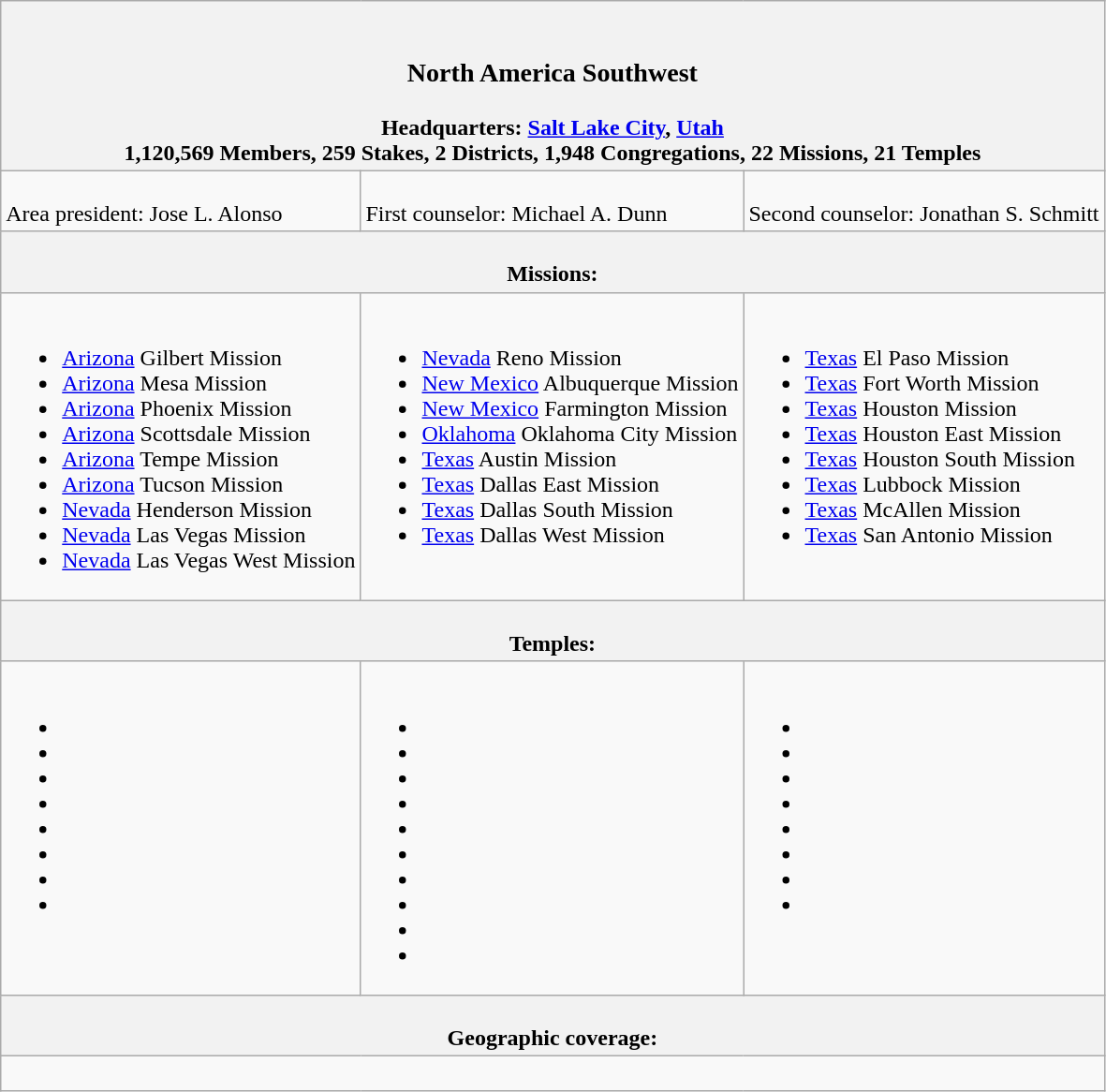<table class=wikitable>
<tr>
<th colspan=3><br><h3>North America Southwest</h3>Headquarters:  <a href='#'>Salt Lake City</a>, <a href='#'>Utah</a><br>1,120,569 Members, 259 Stakes, 2 Districts, 1,948 Congregations, 22 Missions, 21 Temples</th>
</tr>
<tr>
<td style="vertical-align:top"><br>Area president: Jose L. Alonso</td>
<td style="vertical-align:top"><br>First counselor: Michael A. Dunn</td>
<td style="vertical-align:top"><br>Second counselor: Jonathan S. Schmitt</td>
</tr>
<tr>
<th colspan=3><br>Missions:</th>
</tr>
<tr>
<td style="vertical-align:top"><br><ul><li><a href='#'>Arizona</a> Gilbert Mission</li><li><a href='#'>Arizona</a> Mesa Mission</li><li><a href='#'>Arizona</a> Phoenix Mission</li><li><a href='#'>Arizona</a> Scottsdale Mission</li><li><a href='#'>Arizona</a> Tempe Mission</li><li><a href='#'>Arizona</a> Tucson Mission</li><li><a href='#'>Nevada</a> Henderson Mission</li><li><a href='#'>Nevada</a> Las Vegas Mission</li><li><a href='#'>Nevada</a> Las Vegas West Mission</li></ul></td>
<td style="vertical-align:top"><br><ul><li><a href='#'>Nevada</a> Reno Mission</li><li><a href='#'>New Mexico</a> Albuquerque Mission</li><li><a href='#'>New Mexico</a> Farmington Mission</li><li><a href='#'>Oklahoma</a> Oklahoma City Mission</li><li><a href='#'>Texas</a> Austin Mission</li><li><a href='#'>Texas</a> Dallas East Mission</li><li><a href='#'>Texas</a> Dallas South Mission</li><li><a href='#'>Texas</a> Dallas West Mission</li></ul></td>
<td style="vertical-align:top"><br><ul><li><a href='#'>Texas</a> El Paso Mission</li><li><a href='#'>Texas</a> Fort Worth Mission</li><li><a href='#'>Texas</a> Houston Mission</li><li><a href='#'>Texas</a> Houston East Mission</li><li><a href='#'>Texas</a> Houston South Mission</li><li><a href='#'>Texas</a> Lubbock Mission</li><li><a href='#'>Texas</a> McAllen Mission</li><li><a href='#'>Texas</a> San Antonio Mission</li></ul></td>
</tr>
<tr>
<th colspan=3><br>Temples:</th>
</tr>
<tr>
<td style="vertical-align:top"><br><ul><li></li><li></li><li></li><li></li><li></li><li></li><li></li><li></li></ul></td>
<td style="vertical-align:top"><br><ul><li></li><li></li><li></li><li></li><li></li><li></li><li></li><li></li><li></li><li></li></ul></td>
<td style="vertical-align:top"><br><ul><li></li><li></li><li></li><li></li><li></li><li></li><li></li><li></li></ul></td>
</tr>
<tr>
<th colspan=3><br>Geographic coverage:</th>
</tr>
<tr>
<td style="vertical-align:top" colspan=3><br></td>
</tr>
</table>
